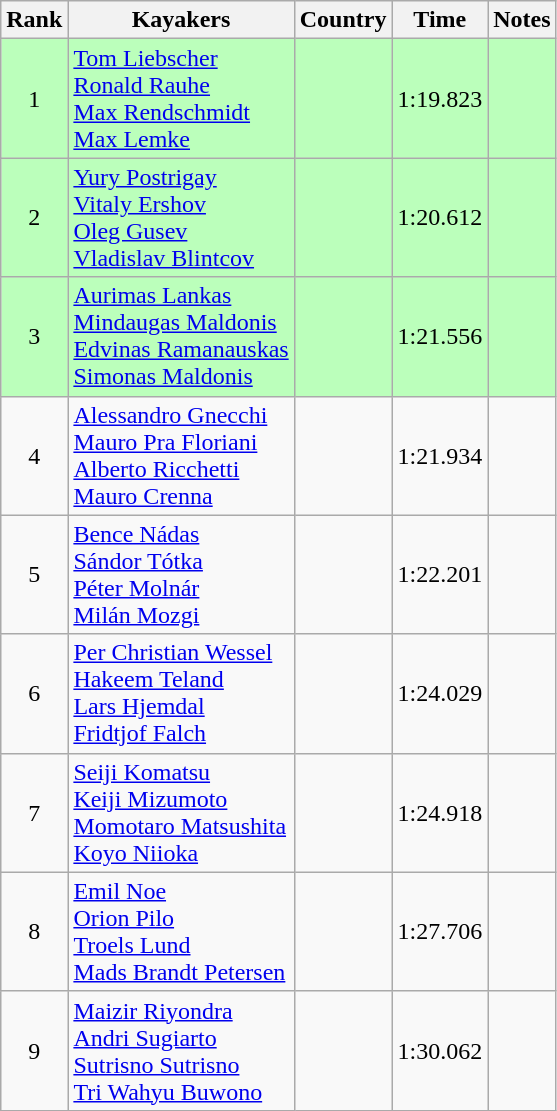<table class="wikitable" style="text-align:center">
<tr>
<th>Rank</th>
<th>Kayakers</th>
<th>Country</th>
<th>Time</th>
<th>Notes</th>
</tr>
<tr bgcolor=bbffbb>
<td>1</td>
<td align="left"><a href='#'>Tom Liebscher</a><br><a href='#'>Ronald Rauhe</a><br><a href='#'>Max Rendschmidt</a><br><a href='#'>Max Lemke</a></td>
<td align="left"></td>
<td>1:19.823</td>
<td></td>
</tr>
<tr bgcolor=bbffbb>
<td>2</td>
<td align="left"><a href='#'>Yury Postrigay</a><br><a href='#'>Vitaly Ershov</a><br><a href='#'>Oleg Gusev</a><br><a href='#'>Vladislav Blintcov</a></td>
<td align="left"></td>
<td>1:20.612</td>
<td></td>
</tr>
<tr bgcolor=bbffbb>
<td>3</td>
<td align="left"><a href='#'>Aurimas Lankas</a><br><a href='#'>Mindaugas Maldonis</a><br><a href='#'>Edvinas Ramanauskas</a><br><a href='#'>Simonas Maldonis</a></td>
<td align="left"></td>
<td>1:21.556</td>
<td></td>
</tr>
<tr>
<td>4</td>
<td align="left"><a href='#'>Alessandro Gnecchi</a><br><a href='#'>Mauro Pra Floriani</a><br><a href='#'>Alberto Ricchetti</a><br><a href='#'>Mauro Crenna</a></td>
<td align="left"></td>
<td>1:21.934</td>
<td></td>
</tr>
<tr>
<td>5</td>
<td align="left"><a href='#'>Bence Nádas</a><br><a href='#'>Sándor Tótka</a><br><a href='#'>Péter Molnár</a><br><a href='#'>Milán Mozgi</a></td>
<td align="left"></td>
<td>1:22.201</td>
<td></td>
</tr>
<tr>
<td>6</td>
<td align="left"><a href='#'>Per Christian Wessel</a><br><a href='#'>Hakeem Teland</a><br><a href='#'>Lars Hjemdal</a><br><a href='#'>Fridtjof Falch</a></td>
<td align="left"></td>
<td>1:24.029</td>
<td></td>
</tr>
<tr>
<td>7</td>
<td align="left"><a href='#'>Seiji Komatsu</a><br><a href='#'>Keiji Mizumoto</a><br><a href='#'>Momotaro Matsushita</a><br><a href='#'>Koyo Niioka</a></td>
<td align="left"></td>
<td>1:24.918</td>
<td></td>
</tr>
<tr>
<td>8</td>
<td align="left"><a href='#'>Emil Noe</a><br><a href='#'>Orion Pilo</a><br><a href='#'>Troels Lund</a><br><a href='#'>Mads Brandt Petersen</a></td>
<td align="left"></td>
<td>1:27.706</td>
<td></td>
</tr>
<tr>
<td>9</td>
<td align="left"><a href='#'>Maizir Riyondra</a><br><a href='#'>Andri Sugiarto</a><br><a href='#'>Sutrisno Sutrisno</a><br><a href='#'>Tri Wahyu Buwono</a></td>
<td align="left"></td>
<td>1:30.062</td>
<td></td>
</tr>
</table>
